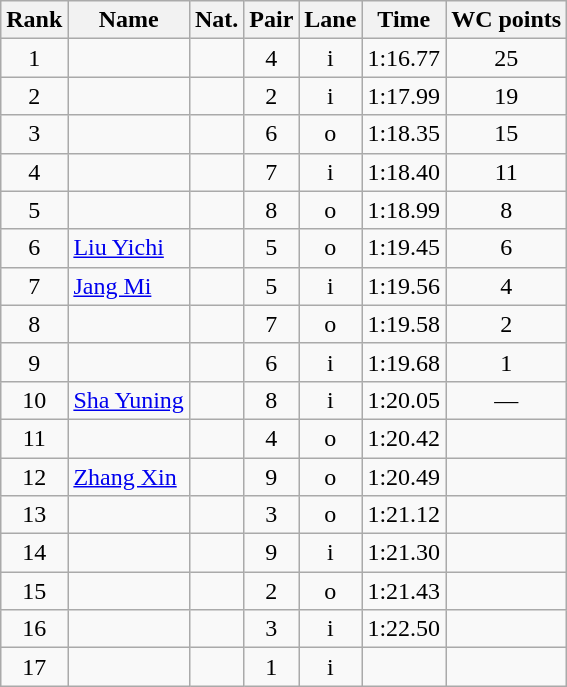<table class="wikitable sortable" style="text-align:center">
<tr>
<th>Rank</th>
<th>Name</th>
<th>Nat.</th>
<th>Pair</th>
<th>Lane</th>
<th>Time</th>
<th>WC points</th>
</tr>
<tr>
<td>1</td>
<td align=left></td>
<td></td>
<td>4</td>
<td>i</td>
<td>1:16.77</td>
<td>25</td>
</tr>
<tr>
<td>2</td>
<td align=left></td>
<td></td>
<td>2</td>
<td>i</td>
<td>1:17.99</td>
<td>19</td>
</tr>
<tr>
<td>3</td>
<td align=left></td>
<td></td>
<td>6</td>
<td>o</td>
<td>1:18.35</td>
<td>15</td>
</tr>
<tr>
<td>4</td>
<td align=left></td>
<td></td>
<td>7</td>
<td>i</td>
<td>1:18.40</td>
<td>11</td>
</tr>
<tr>
<td>5</td>
<td align=left></td>
<td></td>
<td>8</td>
<td>o</td>
<td>1:18.99</td>
<td>8</td>
</tr>
<tr>
<td>6</td>
<td align=left><a href='#'>Liu Yichi</a></td>
<td></td>
<td>5</td>
<td>o</td>
<td>1:19.45</td>
<td>6</td>
</tr>
<tr>
<td>7</td>
<td align=left><a href='#'>Jang Mi</a></td>
<td></td>
<td>5</td>
<td>i</td>
<td>1:19.56</td>
<td>4</td>
</tr>
<tr>
<td>8</td>
<td align=left></td>
<td></td>
<td>7</td>
<td>o</td>
<td>1:19.58</td>
<td>2</td>
</tr>
<tr>
<td>9</td>
<td align=left></td>
<td></td>
<td>6</td>
<td>i</td>
<td>1:19.68</td>
<td>1</td>
</tr>
<tr>
<td>10</td>
<td align=left><a href='#'>Sha Yuning</a></td>
<td></td>
<td>8</td>
<td>i</td>
<td>1:20.05</td>
<td>—</td>
</tr>
<tr>
<td>11</td>
<td align=left></td>
<td></td>
<td>4</td>
<td>o</td>
<td>1:20.42</td>
<td></td>
</tr>
<tr>
<td>12</td>
<td align=left><a href='#'>Zhang Xin</a></td>
<td></td>
<td>9</td>
<td>o</td>
<td>1:20.49</td>
<td></td>
</tr>
<tr>
<td>13</td>
<td align=left></td>
<td></td>
<td>3</td>
<td>o</td>
<td>1:21.12</td>
<td></td>
</tr>
<tr>
<td>14</td>
<td align=left></td>
<td></td>
<td>9</td>
<td>i</td>
<td>1:21.30</td>
<td></td>
</tr>
<tr>
<td>15</td>
<td align=left></td>
<td></td>
<td>2</td>
<td>o</td>
<td>1:21.43</td>
<td></td>
</tr>
<tr>
<td>16</td>
<td align=left></td>
<td></td>
<td>3</td>
<td>i</td>
<td>1:22.50</td>
<td></td>
</tr>
<tr>
<td>17</td>
<td align=left></td>
<td></td>
<td>1</td>
<td>i</td>
<td></td>
<td></td>
</tr>
</table>
